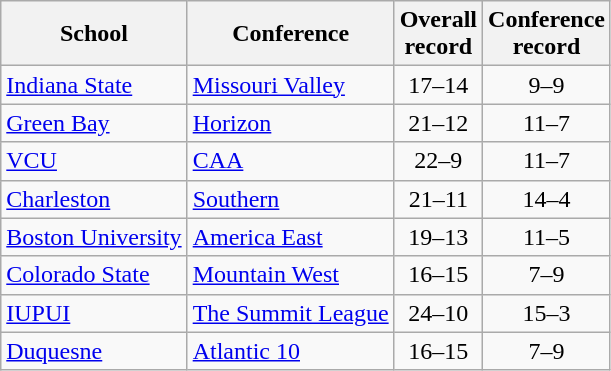<table class="wikitable sortable" style="text-align:center">
<tr>
<th>School</th>
<th>Conference</th>
<th>Overall<br>record</th>
<th>Conference<br>record</th>
</tr>
<tr>
<td align=left><a href='#'>Indiana State</a></td>
<td align=left><a href='#'>Missouri Valley</a></td>
<td>17–14</td>
<td>9–9</td>
</tr>
<tr>
<td align=left><a href='#'>Green Bay</a></td>
<td align=left><a href='#'>Horizon</a></td>
<td>21–12</td>
<td>11–7</td>
</tr>
<tr>
<td align=left><a href='#'>VCU</a></td>
<td align=left><a href='#'>CAA</a></td>
<td>22–9</td>
<td>11–7</td>
</tr>
<tr>
<td align=left><a href='#'>Charleston</a></td>
<td align=left><a href='#'>Southern</a></td>
<td>21–11</td>
<td>14–4</td>
</tr>
<tr>
<td align=left><a href='#'>Boston University</a></td>
<td align=left><a href='#'>America East</a></td>
<td>19–13</td>
<td>11–5</td>
</tr>
<tr>
<td align=left><a href='#'>Colorado State</a></td>
<td align=left><a href='#'>Mountain West</a></td>
<td>16–15</td>
<td>7–9</td>
</tr>
<tr>
<td align=left><a href='#'>IUPUI</a></td>
<td align=left><a href='#'>The Summit League</a></td>
<td>24–10</td>
<td>15–3</td>
</tr>
<tr>
<td align=left><a href='#'>Duquesne</a></td>
<td align=left><a href='#'>Atlantic 10</a></td>
<td>16–15</td>
<td>7–9</td>
</tr>
</table>
